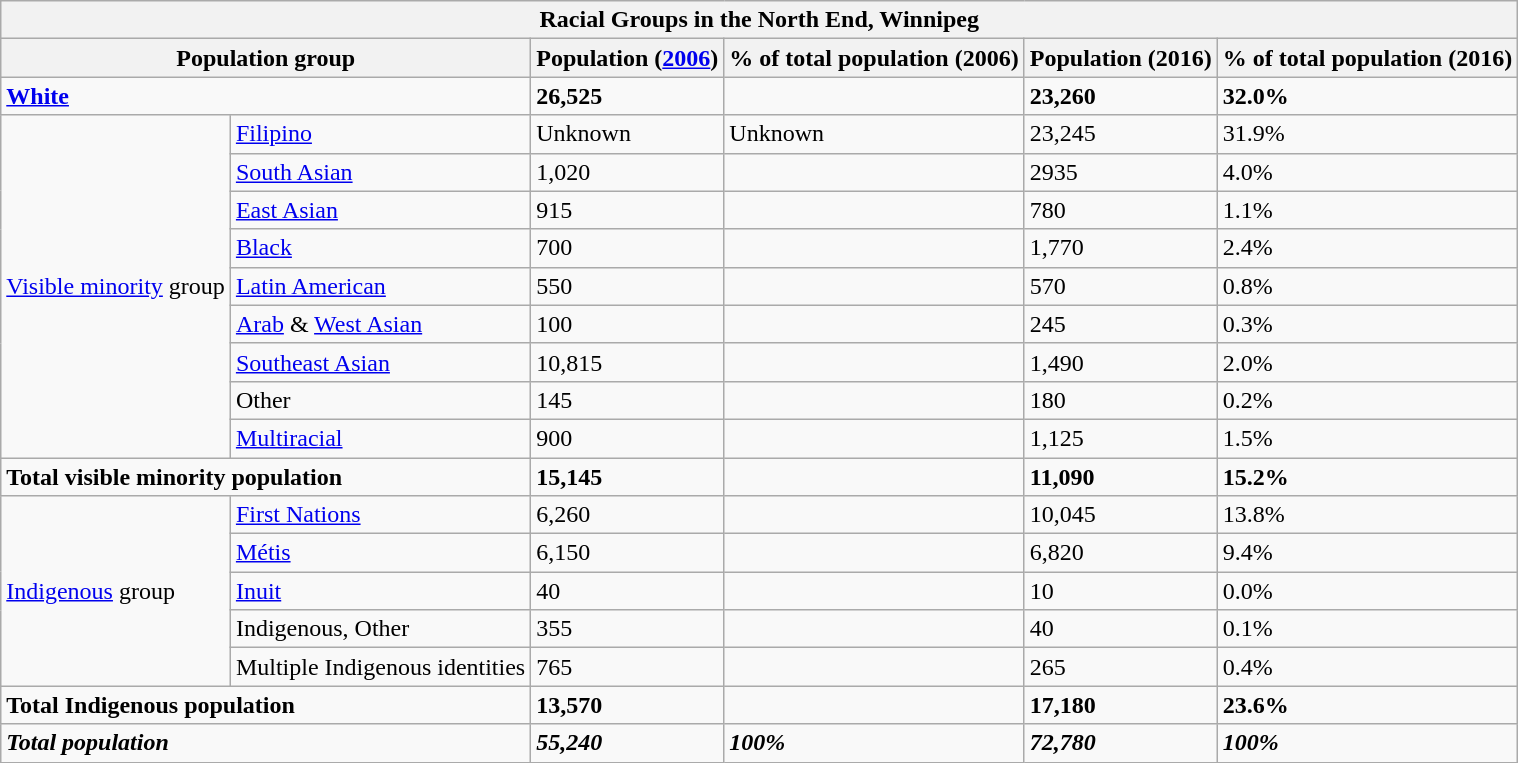<table class="wikitable">
<tr>
<th colspan="8">Racial Groups in the North End, Winnipeg</th>
</tr>
<tr>
<th colspan="2">Population group</th>
<th>Population (<a href='#'>2006</a>)</th>
<th>% of total population (2006)</th>
<th>Population (2016)</th>
<th>% of total population (2016)</th>
</tr>
<tr>
<td colspan="2"><strong><a href='#'>White</a></strong></td>
<td><strong>26,525</strong></td>
<td><strong></strong></td>
<td><strong>23,260</strong></td>
<td><strong>32.0%</strong></td>
</tr>
<tr>
<td rowspan="9"><a href='#'>Visible minority</a> group</td>
<td><a href='#'>Filipino</a></td>
<td>Unknown</td>
<td>Unknown</td>
<td>23,245</td>
<td>31.9%</td>
</tr>
<tr>
<td><a href='#'>South Asian</a></td>
<td>1,020</td>
<td></td>
<td>2935</td>
<td>4.0%</td>
</tr>
<tr>
<td><a href='#'>East Asian</a></td>
<td>915</td>
<td></td>
<td>780</td>
<td>1.1%</td>
</tr>
<tr>
<td><a href='#'>Black</a></td>
<td>700</td>
<td></td>
<td>1,770</td>
<td>2.4%</td>
</tr>
<tr>
<td><a href='#'>Latin American</a></td>
<td>550</td>
<td></td>
<td>570</td>
<td>0.8%</td>
</tr>
<tr>
<td><a href='#'>Arab</a> & <a href='#'>West Asian</a></td>
<td>100</td>
<td></td>
<td>245</td>
<td>0.3%</td>
</tr>
<tr>
<td><a href='#'>Southeast Asian</a></td>
<td>10,815</td>
<td></td>
<td>1,490</td>
<td>2.0%</td>
</tr>
<tr>
<td>Other</td>
<td>145</td>
<td></td>
<td>180</td>
<td>0.2%</td>
</tr>
<tr>
<td><a href='#'>Multiracial</a></td>
<td>900</td>
<td></td>
<td>1,125</td>
<td>1.5%</td>
</tr>
<tr>
<td colspan="2"><strong>Total visible minority population</strong></td>
<td><strong>15,145</strong></td>
<td><strong></strong></td>
<td><strong>11,090</strong></td>
<td><strong>15.2%</strong></td>
</tr>
<tr>
<td rowspan="5"><a href='#'>Indigenous</a> group</td>
<td><a href='#'>First Nations</a></td>
<td>6,260</td>
<td></td>
<td>10,045</td>
<td>13.8%</td>
</tr>
<tr>
<td><a href='#'>Métis</a></td>
<td>6,150</td>
<td></td>
<td>6,820</td>
<td>9.4%</td>
</tr>
<tr>
<td><a href='#'>Inuit</a></td>
<td>40</td>
<td></td>
<td>10</td>
<td>0.0%</td>
</tr>
<tr>
<td>Indigenous, Other</td>
<td>355</td>
<td></td>
<td>40</td>
<td>0.1%</td>
</tr>
<tr>
<td>Multiple Indigenous identities</td>
<td>765</td>
<td></td>
<td>265</td>
<td>0.4%</td>
</tr>
<tr>
<td colspan="2"><strong>Total Indigenous population</strong></td>
<td><strong>13,570</strong></td>
<td><strong></strong></td>
<td><strong>17,180</strong></td>
<td><strong>23.6%</strong></td>
</tr>
<tr>
<td colspan="2"><strong><em>Total population</em></strong></td>
<td><strong><em>55,240</em></strong></td>
<td><strong><em>100%</em></strong></td>
<td><strong><em>72,780</em></strong></td>
<td><strong><em>100%</em></strong></td>
</tr>
</table>
